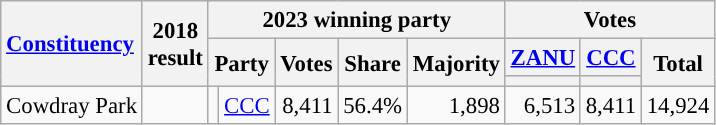<table class="wikitable sortable" style="text-align:right; font-size:95%">
<tr>
<th rowspan="3" scope="col" style="text-align:left;"><a href='#'>Constituency</a></th>
<th colspan="2" rowspan="3" scope="col">2018<br>result</th>
<th colspan="5">2023 winning party</th>
<th colspan="3" scope="col">Votes</th>
</tr>
<tr>
<th colspan="2" rowspan="2">Party</th>
<th rowspan="2" scope="col">Votes</th>
<th rowspan="2" scope="col">Share</th>
<th rowspan="2" scope="col">Majority</th>
<th scope="col"><a href='#'>ZANU</a></th>
<th scope="col"><a href='#'>CCC</a></th>
<th rowspan="2" scope="col">Total</th>
</tr>
<tr>
<th scope="col" style="background:"></th>
<th scope="col" style="background:"></th>
</tr>
<tr>
<td style="text-align:left;">Cowdray Park</td>
<td colspan="2" style="text-align:center;"></td>
<td style="background:"></td>
<td><a href='#'>CCC</a></td>
<td>8,411</td>
<td>56.4%</td>
<td>1,898</td>
<td>6,513</td>
<td>8,411</td>
<td>14,924</td>
</tr>
</table>
